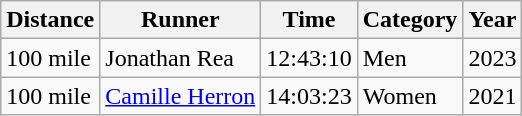<table class="wikitable">
<tr>
<th>Distance</th>
<th>Runner</th>
<th>Time</th>
<th>Category</th>
<th>Year</th>
</tr>
<tr>
<td>100 mile</td>
<td>Jonathan Rea</td>
<td>12:43:10</td>
<td>Men</td>
<td>2023 </td>
</tr>
<tr>
<td>100 mile</td>
<td><a href='#'>Camille Herron</a></td>
<td>14:03:23 </td>
<td>Women</td>
<td>2021</td>
</tr>
</table>
